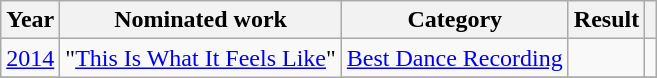<table class=wikitable>
<tr>
<th>Year</th>
<th>Nominated work</th>
<th>Category</th>
<th>Result</th>
<th></th>
</tr>
<tr>
<td><a href='#'>2014</a></td>
<td rowspan="7">"<a href='#'>This Is What It Feels Like</a>"</td>
<td><a href='#'>Best Dance Recording</a></td>
<td></td>
<td></td>
</tr>
<tr>
</tr>
</table>
